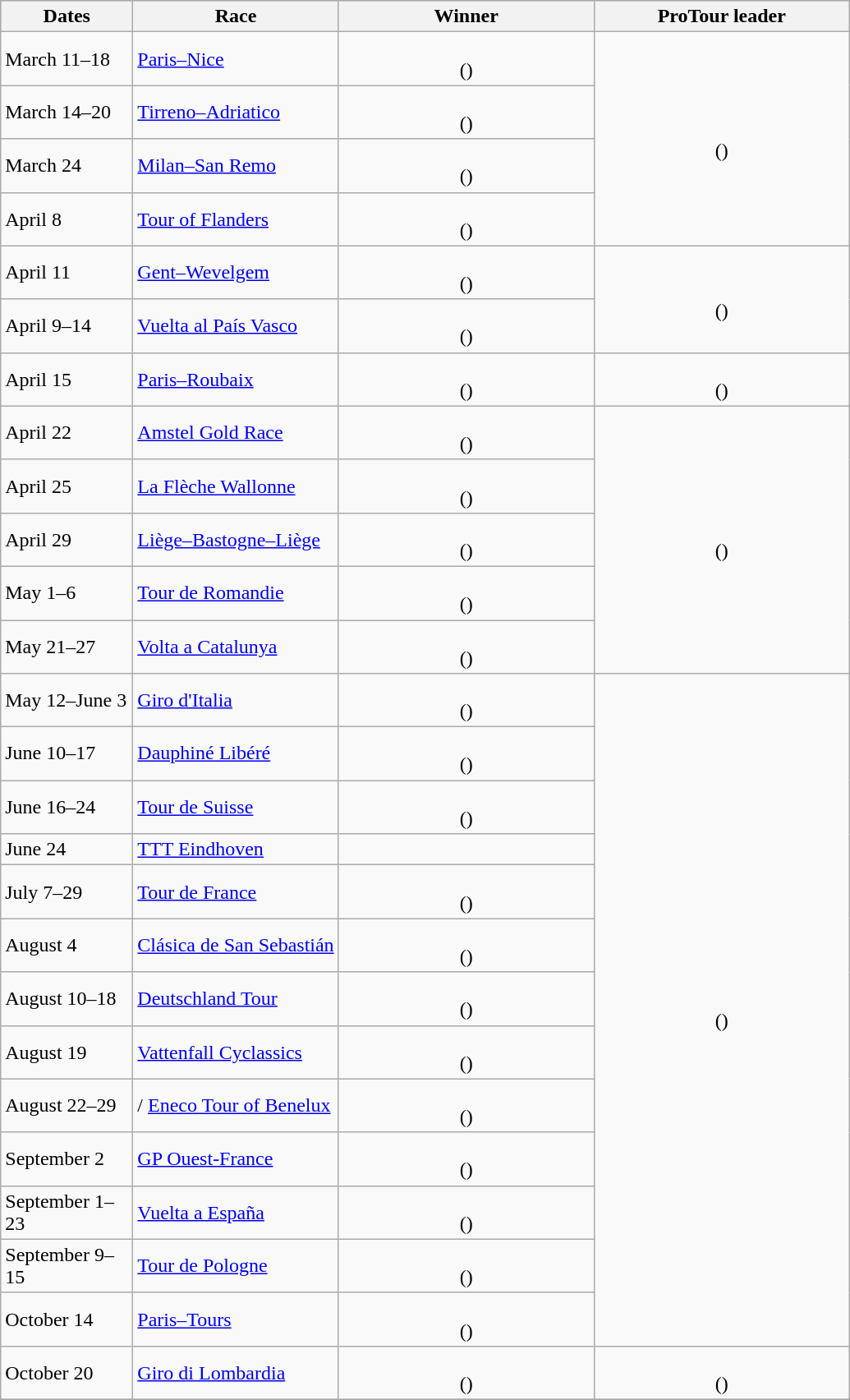<table class="wikitable">
<tr style="background:#ccccff;">
<th width=100px>Dates</th>
<th>Race</th>
<th width=200px>Winner</th>
<th width=200px>ProTour leader</th>
</tr>
<tr>
<td>March 11–18</td>
<td> <a href='#'>Paris–Nice</a></td>
<td align=center> <br>()</td>
<td align=center rowspan="4"> <br>()</td>
</tr>
<tr>
<td>March 14–20</td>
<td> <a href='#'>Tirreno–Adriatico</a></td>
<td align=center> <br>()</td>
</tr>
<tr>
<td>March 24</td>
<td> <a href='#'>Milan–San Remo</a></td>
<td align=center> <br>()</td>
</tr>
<tr>
<td>April 8</td>
<td> <a href='#'>Tour of Flanders</a></td>
<td align=center> <br>()</td>
</tr>
<tr>
<td>April 11</td>
<td> <a href='#'>Gent–Wevelgem</a></td>
<td align=center> <br>()</td>
<td align=center rowspan="2"> <br>()</td>
</tr>
<tr>
<td>April 9–14</td>
<td> <a href='#'>Vuelta al País Vasco</a></td>
<td align=center> <br>()</td>
</tr>
<tr>
<td>April 15</td>
<td> <a href='#'>Paris–Roubaix</a></td>
<td align=center> <br>()</td>
<td align=center> <br>()</td>
</tr>
<tr>
<td>April 22</td>
<td> <a href='#'>Amstel Gold Race</a></td>
<td align=center> <br>()</td>
<td align=center rowspan="5"> <br>()</td>
</tr>
<tr>
<td>April 25</td>
<td> <a href='#'>La Flèche Wallonne</a></td>
<td align=center> <br>()</td>
</tr>
<tr>
<td>April 29</td>
<td> <a href='#'>Liège–Bastogne–Liège</a></td>
<td align=center> <br>()</td>
</tr>
<tr>
<td>May 1–6</td>
<td> <a href='#'>Tour de Romandie</a></td>
<td align=center> <br>()</td>
</tr>
<tr>
<td>May 21–27</td>
<td> <a href='#'>Volta a Catalunya</a></td>
<td align=center> <br>()</td>
</tr>
<tr>
<td>May 12–June 3</td>
<td> <a href='#'>Giro d'Italia</a></td>
<td align=center> <br>()</td>
<td align=center rowspan="13"> <br>()</td>
</tr>
<tr>
<td>June 10–17</td>
<td> <a href='#'>Dauphiné Libéré</a></td>
<td align=center> <br>()</td>
</tr>
<tr>
<td>June 16–24</td>
<td> <a href='#'>Tour de Suisse</a></td>
<td align=center> <br>()</td>
</tr>
<tr>
<td>June 24</td>
<td> <a href='#'>TTT Eindhoven</a></td>
<td align=center></td>
</tr>
<tr>
<td>July 7–29</td>
<td> <a href='#'>Tour de France</a></td>
<td align=center> <br>()</td>
</tr>
<tr>
<td>August 4</td>
<td> <a href='#'>Clásica de San Sebastián</a></td>
<td align=center> <br>()</td>
</tr>
<tr>
<td>August 10–18</td>
<td> <a href='#'>Deutschland Tour</a></td>
<td align=center> <br>()</td>
</tr>
<tr>
<td>August 19</td>
<td> <a href='#'>Vattenfall Cyclassics</a></td>
<td align=center> <br>()</td>
</tr>
<tr>
<td>August 22–29</td>
<td> / <a href='#'>Eneco Tour of Benelux</a></td>
<td align=center> <br>()</td>
</tr>
<tr>
<td>September 2</td>
<td> <a href='#'>GP Ouest-France</a></td>
<td align=center> <br>()</td>
</tr>
<tr>
<td>September 1–23</td>
<td> <a href='#'>Vuelta a España</a></td>
<td align=center> <br>()</td>
</tr>
<tr>
<td>September 9–15</td>
<td> <a href='#'>Tour de Pologne</a></td>
<td align=center> <br>()</td>
</tr>
<tr>
<td>October 14</td>
<td> <a href='#'>Paris–Tours</a></td>
<td align=center> <br>()</td>
</tr>
<tr>
<td>October 20</td>
<td> <a href='#'>Giro di Lombardia</a></td>
<td align=center> <br>()</td>
<td align=center> <br>()</td>
</tr>
<tr>
</tr>
</table>
